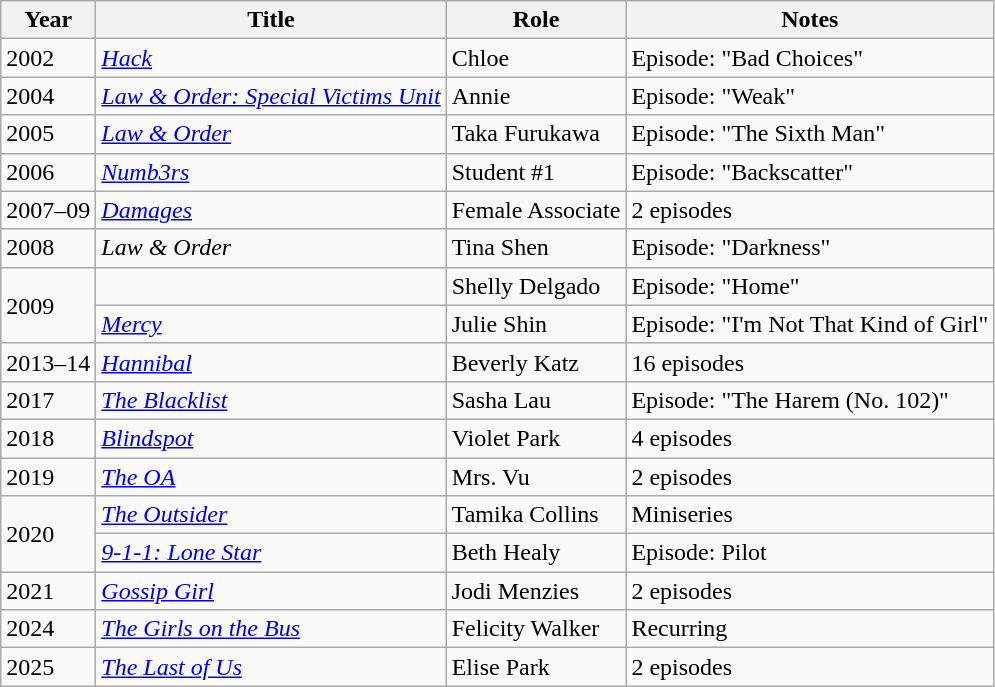<table class="wikitable sortable">
<tr>
<th>Year</th>
<th>Title</th>
<th>Role</th>
<th class="unsortable">Notes</th>
</tr>
<tr>
<td>2002</td>
<td><em><a href='#'>Hack</a></em></td>
<td>Chloe</td>
<td>Episode: "Bad Choices"</td>
</tr>
<tr>
<td>2004</td>
<td><em><a href='#'>Law & Order: Special Victims Unit</a></em></td>
<td>Annie</td>
<td>Episode: "Weak"</td>
</tr>
<tr>
<td>2005</td>
<td><em><a href='#'>Law & Order</a></em></td>
<td>Taka Furukawa</td>
<td>Episode: "The Sixth Man"</td>
</tr>
<tr>
<td>2006</td>
<td><em><a href='#'>Numb3rs</a></em></td>
<td>Student #1</td>
<td>Episode: "Backscatter"</td>
</tr>
<tr>
<td>2007–09</td>
<td><em><a href='#'>Damages</a></em></td>
<td>Female Associate</td>
<td>2 episodes</td>
</tr>
<tr>
<td>2008</td>
<td><em>Law & Order</em></td>
<td>Tina Shen</td>
<td>Episode: "Darkness"</td>
</tr>
<tr>
<td rowspan="2">2009</td>
<td><em></em></td>
<td>Shelly Delgado</td>
<td>Episode: "Home"</td>
</tr>
<tr>
<td><em><a href='#'>Mercy</a></em></td>
<td>Julie Shin</td>
<td>Episode: "I'm Not That Kind of Girl"</td>
</tr>
<tr>
<td>2013–14</td>
<td><em><a href='#'>Hannibal</a></em></td>
<td>Beverly Katz</td>
<td>16 episodes</td>
</tr>
<tr>
<td>2017</td>
<td><em><a href='#'>The Blacklist</a></em></td>
<td>Sasha Lau</td>
<td>Episode: "The Harem (No. 102)"</td>
</tr>
<tr>
<td>2018</td>
<td><em><a href='#'>Blindspot</a></em></td>
<td>Violet Park</td>
<td>4 episodes</td>
</tr>
<tr>
<td>2019</td>
<td><em><a href='#'>The OA</a></em></td>
<td>Mrs. Vu</td>
<td>2 episodes</td>
</tr>
<tr>
<td rowspan="2">2020</td>
<td><em><a href='#'>The Outsider</a></em></td>
<td>Tamika Collins</td>
<td>Miniseries</td>
</tr>
<tr>
<td><em><a href='#'>9-1-1: Lone Star</a></em></td>
<td>Beth Healy</td>
<td>Episode: Pilot</td>
</tr>
<tr>
<td>2021</td>
<td><em><a href='#'>Gossip Girl</a></em></td>
<td>Jodi Menzies</td>
<td>2 episodes</td>
</tr>
<tr>
<td>2024</td>
<td><em><a href='#'>The Girls on the Bus</a></em></td>
<td>Felicity Walker</td>
<td>Recurring</td>
</tr>
<tr>
<td>2025</td>
<td><em><a href='#'>The Last of Us</a></em></td>
<td>Elise Park</td>
<td>2 episodes</td>
</tr>
</table>
